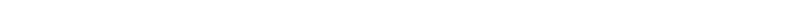<table style="width:66%; text-align:center;">
<tr style="color:white;">
<td style="background:"><strong>2</strong></td>
<td style="background:"><strong>3</strong></td>
<td style="background:"><strong>19</strong></td>
</tr>
</table>
